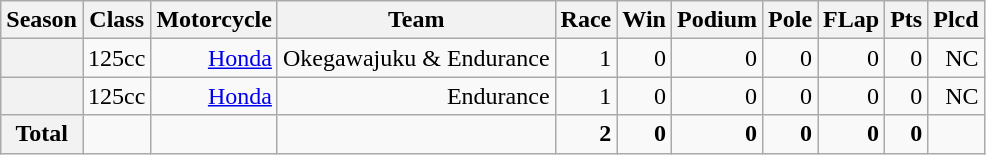<table class="wikitable" style=text-align:right>
<tr>
<th>Season</th>
<th>Class</th>
<th>Motorcycle</th>
<th>Team</th>
<th>Race</th>
<th>Win</th>
<th>Podium</th>
<th>Pole</th>
<th>FLap</th>
<th>Pts</th>
<th>Plcd</th>
</tr>
<tr>
<th></th>
<td>125cc</td>
<td><a href='#'>Honda</a></td>
<td>Okegawajuku & Endurance</td>
<td>1</td>
<td>0</td>
<td>0</td>
<td>0</td>
<td>0</td>
<td>0</td>
<td>NC</td>
</tr>
<tr>
<th></th>
<td>125cc</td>
<td><a href='#'>Honda</a></td>
<td>Endurance</td>
<td>1</td>
<td>0</td>
<td>0</td>
<td>0</td>
<td>0</td>
<td>0</td>
<td>NC</td>
</tr>
<tr>
<th>Total</th>
<td></td>
<td></td>
<td></td>
<td><strong>2</strong></td>
<td><strong>0</strong></td>
<td><strong>0</strong></td>
<td><strong>0</strong></td>
<td><strong>0</strong></td>
<td><strong>0</strong></td>
<td></td>
</tr>
</table>
